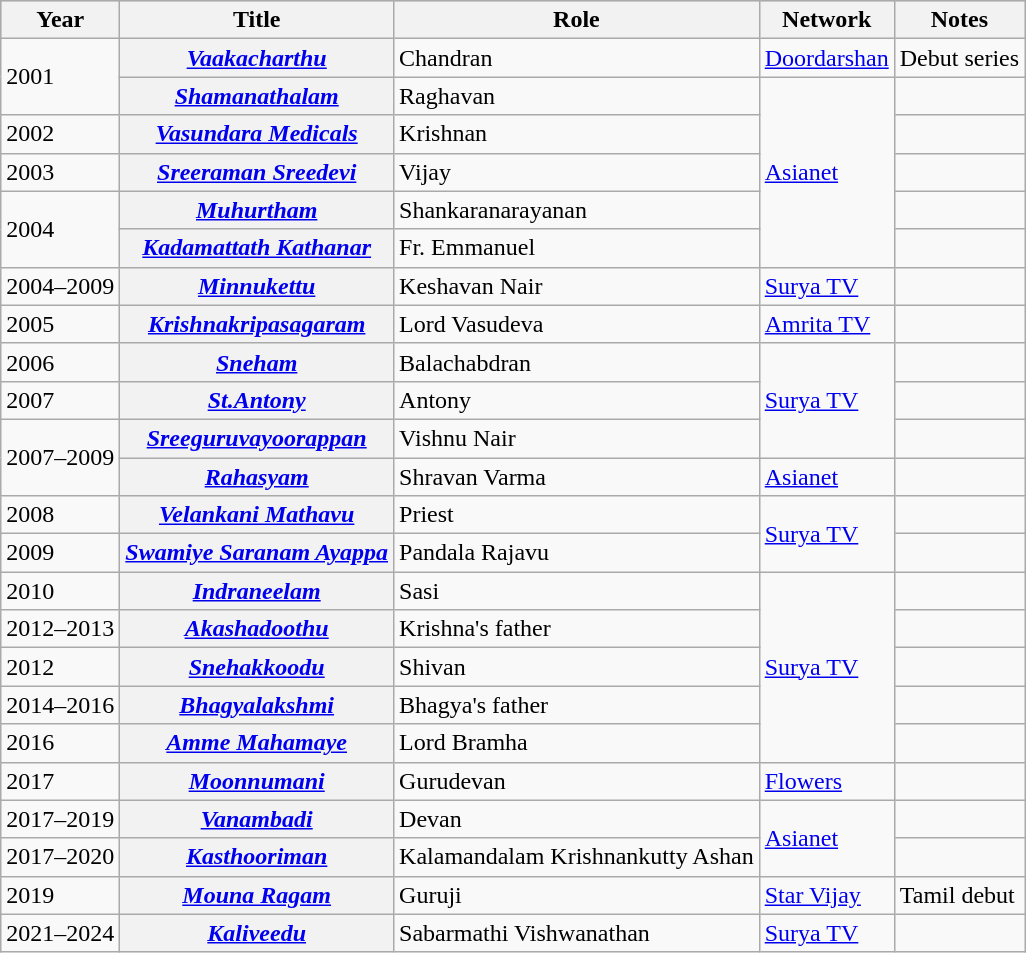<table class="wikitable sortable plainrowheaders">
<tr style="background:#ccc; text-align:center;">
<th scope="col">Year</th>
<th scope="col">Title</th>
<th scope="col">Role</th>
<th scope="col">Network</th>
<th scope="col">Notes</th>
</tr>
<tr>
<td rowspan="2">2001</td>
<th scope="row"><em><a href='#'>Vaakacharthu</a></em></th>
<td>Chandran</td>
<td><a href='#'>Doordarshan</a></td>
<td>Debut series</td>
</tr>
<tr>
<th scope="row"><em><a href='#'>Shamanathalam</a></em></th>
<td>Raghavan</td>
<td rowspan="5"><a href='#'>Asianet</a></td>
<td></td>
</tr>
<tr>
<td>2002</td>
<th scope="row"><em><a href='#'>Vasundara Medicals</a></em></th>
<td>Krishnan</td>
<td></td>
</tr>
<tr>
<td>2003</td>
<th scope="row"><em><a href='#'>Sreeraman Sreedevi</a></em></th>
<td>Vijay</td>
<td></td>
</tr>
<tr>
<td rowspan="2">2004</td>
<th scope="row"><em><a href='#'>Muhurtham</a></em></th>
<td>Shankaranarayanan</td>
<td></td>
</tr>
<tr>
<th scope="row"><em><a href='#'>Kadamattath Kathanar</a></em></th>
<td>Fr. Emmanuel</td>
<td></td>
</tr>
<tr>
<td>2004–2009</td>
<th scope="row"><em><a href='#'>Minnukettu</a></em></th>
<td>Keshavan Nair</td>
<td><a href='#'>Surya TV</a></td>
<td></td>
</tr>
<tr>
<td>2005</td>
<th scope="row"><em><a href='#'>Krishnakripasagaram</a></em></th>
<td>Lord Vasudeva</td>
<td><a href='#'>Amrita TV</a></td>
<td></td>
</tr>
<tr>
<td>2006</td>
<th scope="row"><em><a href='#'>Sneham</a></em></th>
<td>Balachabdran</td>
<td rowspan="3"><a href='#'>Surya TV</a></td>
<td></td>
</tr>
<tr>
<td>2007</td>
<th scope="row"><em><a href='#'>St.Antony</a></em></th>
<td>Antony</td>
<td></td>
</tr>
<tr>
<td rowspan="2">2007–2009</td>
<th scope="row"><em><a href='#'>Sreeguruvayoorappan</a></em></th>
<td>Vishnu Nair</td>
<td></td>
</tr>
<tr>
<th scope="row"><em><a href='#'>Rahasyam</a></em></th>
<td>Shravan Varma</td>
<td><a href='#'>Asianet</a></td>
<td></td>
</tr>
<tr>
<td>2008</td>
<th scope="row"><em><a href='#'>Velankani Mathavu</a></em></th>
<td>Priest</td>
<td Rowspan="2"><a href='#'>Surya TV</a></td>
<td></td>
</tr>
<tr>
<td>2009</td>
<th scope="row"><em><a href='#'>Swamiye Saranam Ayappa</a></em></th>
<td>Pandala Rajavu</td>
<td></td>
</tr>
<tr>
<td>2010</td>
<th scope="row"><em><a href='#'>Indraneelam</a></em></th>
<td>Sasi</td>
<td rowspan="5"><a href='#'>Surya TV</a></td>
<td></td>
</tr>
<tr>
<td>2012–2013</td>
<th scope="row"><em><a href='#'>Akashadoothu</a></em></th>
<td>Krishna's father</td>
<td></td>
</tr>
<tr>
<td>2012</td>
<th scope="row"><em><a href='#'>Snehakkoodu</a></em></th>
<td>Shivan</td>
<td></td>
</tr>
<tr>
<td>2014–2016</td>
<th scope="row"><em><a href='#'>Bhagyalakshmi</a></em></th>
<td>Bhagya's father</td>
<td></td>
</tr>
<tr>
<td>2016</td>
<th scope="row"><em><a href='#'>Amme Mahamaye</a></em></th>
<td>Lord Bramha</td>
<td></td>
</tr>
<tr>
<td>2017</td>
<th scope="row"><em><a href='#'>Moonnumani</a></em></th>
<td>Gurudevan</td>
<td><a href='#'>Flowers</a></td>
<td></td>
</tr>
<tr>
<td>2017–2019</td>
<th scope="row"><em><a href='#'>Vanambadi</a></em></th>
<td>Devan</td>
<td rowspan="2"><a href='#'>Asianet</a></td>
<td></td>
</tr>
<tr>
<td>2017–2020</td>
<th scope="row"><em><a href='#'>Kasthooriman</a></em></th>
<td>Kalamandalam Krishnankutty Ashan</td>
<td></td>
</tr>
<tr>
<td>2019</td>
<th scope="row"><em><a href='#'>Mouna Ragam</a></em></th>
<td>Guruji</td>
<td><a href='#'>Star Vijay</a></td>
<td>Tamil debut</td>
</tr>
<tr>
<td>2021–2024</td>
<th scope="row"><em><a href='#'>Kaliveedu</a></em></th>
<td>Sabarmathi Vishwanathan</td>
<td><a href='#'>Surya TV</a></td>
<td></td>
</tr>
</table>
